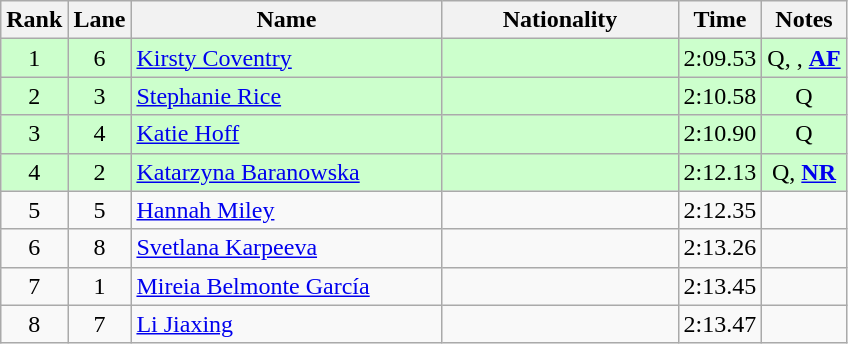<table class="wikitable" style="text-align:center">
<tr>
<th>Rank</th>
<th>Lane</th>
<th width=200>Name</th>
<th width=150>Nationality</th>
<th>Time</th>
<th>Notes</th>
</tr>
<tr bgcolor=ccffcc>
<td>1</td>
<td>6</td>
<td align=left><a href='#'>Kirsty Coventry</a></td>
<td align=left></td>
<td>2:09.53</td>
<td>Q, , <strong><a href='#'>AF</a></strong></td>
</tr>
<tr bgcolor=ccffcc>
<td>2</td>
<td>3</td>
<td align=left><a href='#'>Stephanie Rice</a></td>
<td align=left></td>
<td>2:10.58</td>
<td>Q</td>
</tr>
<tr bgcolor=ccffcc>
<td>3</td>
<td>4</td>
<td align=left><a href='#'>Katie Hoff</a></td>
<td align=left></td>
<td>2:10.90</td>
<td>Q</td>
</tr>
<tr bgcolor=ccffcc>
<td>4</td>
<td>2</td>
<td align=left><a href='#'>Katarzyna Baranowska</a></td>
<td align=left></td>
<td>2:12.13</td>
<td>Q, <strong><a href='#'>NR</a></strong></td>
</tr>
<tr>
<td>5</td>
<td>5</td>
<td align=left><a href='#'>Hannah Miley</a></td>
<td align=left></td>
<td>2:12.35</td>
<td></td>
</tr>
<tr>
<td>6</td>
<td>8</td>
<td align=left><a href='#'>Svetlana Karpeeva</a></td>
<td align=left></td>
<td>2:13.26</td>
<td></td>
</tr>
<tr>
<td>7</td>
<td>1</td>
<td align=left><a href='#'>Mireia Belmonte García</a></td>
<td align=left></td>
<td>2:13.45</td>
<td></td>
</tr>
<tr>
<td>8</td>
<td>7</td>
<td align=left><a href='#'>Li Jiaxing</a></td>
<td align=left></td>
<td>2:13.47</td>
<td></td>
</tr>
</table>
